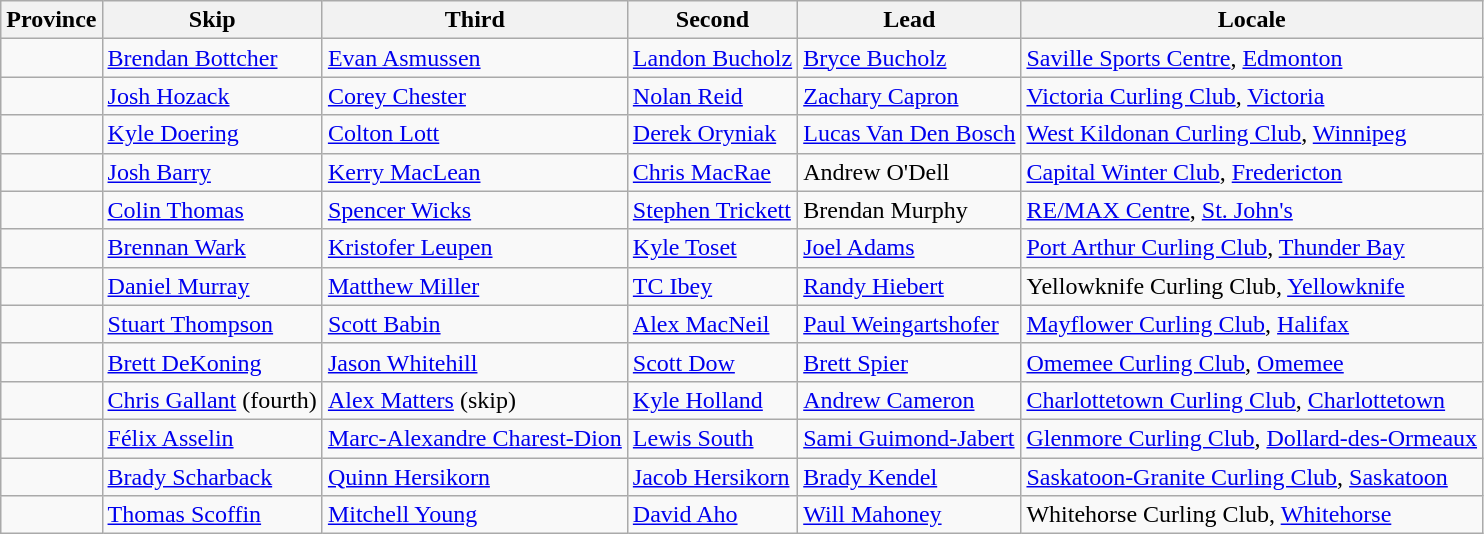<table class="wikitable">
<tr>
<th>Province</th>
<th>Skip</th>
<th>Third</th>
<th>Second</th>
<th>Lead</th>
<th>Locale</th>
</tr>
<tr>
<td></td>
<td><a href='#'>Brendan Bottcher</a></td>
<td><a href='#'>Evan Asmussen</a></td>
<td><a href='#'>Landon Bucholz</a></td>
<td><a href='#'>Bryce Bucholz</a></td>
<td><a href='#'>Saville Sports Centre</a>, <a href='#'>Edmonton</a></td>
</tr>
<tr>
<td></td>
<td><a href='#'>Josh Hozack</a></td>
<td><a href='#'>Corey Chester</a></td>
<td><a href='#'>Nolan Reid</a></td>
<td><a href='#'>Zachary Capron</a></td>
<td><a href='#'>Victoria Curling Club</a>, <a href='#'>Victoria</a></td>
</tr>
<tr>
<td></td>
<td><a href='#'>Kyle Doering</a></td>
<td><a href='#'>Colton Lott</a></td>
<td><a href='#'>Derek Oryniak</a></td>
<td><a href='#'>Lucas Van Den Bosch</a></td>
<td><a href='#'>West Kildonan Curling Club</a>, <a href='#'>Winnipeg</a></td>
</tr>
<tr>
<td></td>
<td><a href='#'>Josh Barry</a></td>
<td><a href='#'>Kerry MacLean</a></td>
<td><a href='#'>Chris MacRae</a></td>
<td>Andrew O'Dell</td>
<td><a href='#'>Capital Winter Club</a>, <a href='#'>Fredericton</a></td>
</tr>
<tr>
<td></td>
<td><a href='#'>Colin Thomas</a></td>
<td><a href='#'>Spencer Wicks</a></td>
<td><a href='#'>Stephen Trickett</a></td>
<td>Brendan Murphy</td>
<td><a href='#'>RE/MAX Centre</a>, <a href='#'>St. John's</a></td>
</tr>
<tr>
<td></td>
<td><a href='#'>Brennan Wark</a></td>
<td><a href='#'>Kristofer Leupen</a></td>
<td><a href='#'>Kyle Toset</a></td>
<td><a href='#'>Joel Adams</a></td>
<td><a href='#'>Port Arthur Curling Club</a>, <a href='#'>Thunder Bay</a></td>
</tr>
<tr>
<td></td>
<td><a href='#'>Daniel Murray</a></td>
<td><a href='#'>Matthew Miller</a></td>
<td><a href='#'>TC Ibey</a></td>
<td><a href='#'>Randy Hiebert</a></td>
<td>Yellowknife Curling Club, <a href='#'>Yellowknife</a></td>
</tr>
<tr>
<td></td>
<td><a href='#'>Stuart Thompson</a></td>
<td><a href='#'>Scott Babin</a></td>
<td><a href='#'>Alex MacNeil</a></td>
<td><a href='#'>Paul Weingartshofer</a></td>
<td><a href='#'>Mayflower Curling Club</a>, <a href='#'>Halifax</a></td>
</tr>
<tr>
<td></td>
<td><a href='#'>Brett DeKoning</a></td>
<td><a href='#'>Jason Whitehill</a></td>
<td><a href='#'>Scott Dow</a></td>
<td><a href='#'>Brett Spier</a></td>
<td><a href='#'>Omemee Curling Club</a>, <a href='#'>Omemee</a></td>
</tr>
<tr>
<td></td>
<td><a href='#'>Chris Gallant</a> (fourth)</td>
<td><a href='#'>Alex Matters</a> (skip)</td>
<td><a href='#'>Kyle Holland</a></td>
<td><a href='#'>Andrew Cameron</a></td>
<td><a href='#'>Charlottetown Curling Club</a>, <a href='#'>Charlottetown</a></td>
</tr>
<tr>
<td></td>
<td><a href='#'>Félix Asselin</a></td>
<td><a href='#'>Marc-Alexandre Charest-Dion</a></td>
<td><a href='#'>Lewis South</a></td>
<td><a href='#'>Sami Guimond-Jabert</a></td>
<td><a href='#'>Glenmore Curling Club</a>, <a href='#'>Dollard-des-Ormeaux</a></td>
</tr>
<tr>
<td></td>
<td><a href='#'>Brady Scharback</a></td>
<td><a href='#'>Quinn Hersikorn</a></td>
<td><a href='#'>Jacob Hersikorn</a></td>
<td><a href='#'>Brady Kendel</a></td>
<td><a href='#'>Saskatoon-Granite Curling Club</a>, <a href='#'>Saskatoon</a></td>
</tr>
<tr>
<td></td>
<td><a href='#'>Thomas Scoffin</a></td>
<td><a href='#'>Mitchell Young</a></td>
<td><a href='#'>David Aho</a></td>
<td><a href='#'>Will Mahoney</a></td>
<td>Whitehorse Curling Club, <a href='#'>Whitehorse</a></td>
</tr>
</table>
